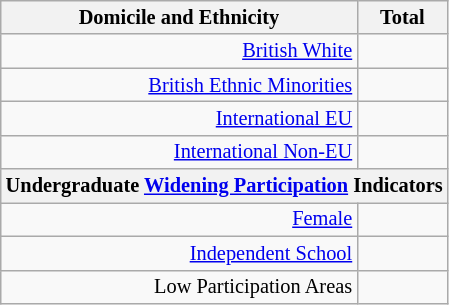<table class="wikitable floatright sortable collapsible mw-collapsible"; style="font-size:85%; text-align:right;">
<tr>
<th>Domicile and Ethnicity</th>
<th colspan="2" data-sort-type=number>Total</th>
</tr>
<tr>
<td><a href='#'>British White</a></td>
<td align=right></td>
</tr>
<tr>
<td><a href='#'>British Ethnic Minorities</a></td>
<td align=right></td>
</tr>
<tr>
<td><a href='#'>International EU</a></td>
<td align=right></td>
</tr>
<tr>
<td><a href='#'>International Non-EU</a></td>
<td align=right></td>
</tr>
<tr>
<th colspan="4" data-sort-type=number>Undergraduate <a href='#'>Widening Participation</a> Indicators</th>
</tr>
<tr>
<td><a href='#'>Female</a></td>
<td align=right></td>
</tr>
<tr>
<td><a href='#'>Independent School</a></td>
<td align=right></td>
</tr>
<tr>
<td>Low Participation Areas</td>
<td align=right></td>
</tr>
</table>
